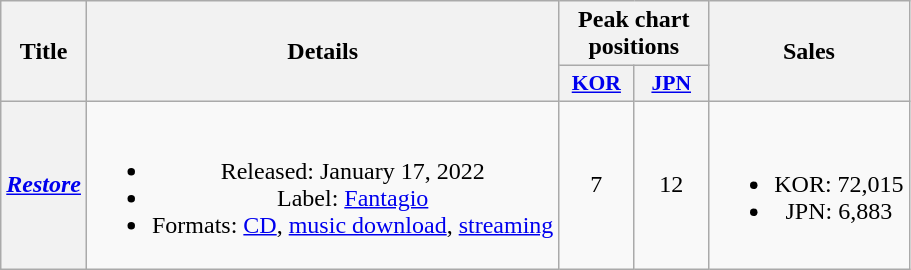<table class="wikitable plainrowheaders" style="text-align:center">
<tr>
<th rowspan="2">Title</th>
<th rowspan="2">Details</th>
<th colspan="2">Peak chart positions</th>
<th rowspan="2">Sales</th>
</tr>
<tr>
<th scope="col" style="width:3em;font-size:90%;"><a href='#'>KOR</a><br></th>
<th scope="col" style="width:3em;font-size:90%;"><a href='#'>JPN</a><br></th>
</tr>
<tr>
<th scope="row"><em><a href='#'>Restore</a></em></th>
<td><br><ul><li>Released: January 17, 2022</li><li>Label: <a href='#'>Fantagio</a></li><li>Formats: <a href='#'>CD</a>, <a href='#'>music download</a>, <a href='#'>streaming</a></li></ul></td>
<td>7</td>
<td>12</td>
<td><br><ul><li>KOR: 72,015</li><li>JPN: 6,883</li></ul></td>
</tr>
</table>
